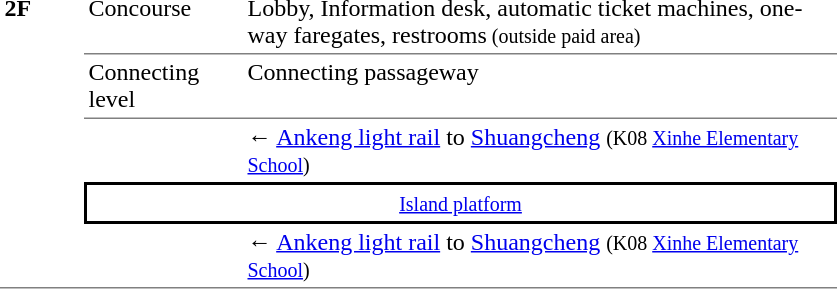<table table border=0 cellspacing=0 cellpadding=3>
<tr>
<td style="border-bottom:solid 1px gray;" width=50 rowspan=10 valign=top><strong>2F</strong></td>
</tr>
<tr>
<td style="border-bottom:solid 1px gray;" width=100 rowspan=1 valign=top>Concourse</td>
<td style="border-bottom:solid 1px gray;" width=390 rowspan=1 valign=top>Lobby, Information desk, automatic ticket machines, one-way faregates, restrooms<small> (outside paid area)</small></td>
</tr>
<tr>
<td style="border-bottom:solid 1px gray;" width=100 rowspan=1 valign=top>Connecting level</td>
<td style="border-bottom:solid 1px gray;" width=390 rowspan=1 valign=top>Connecting passageway</td>
</tr>
<tr>
<td style="border-bottom:solid 0px gray;border-top:solid 0px gray;" width=100></td>
<td style="border-bottom:solid 0px gray;border-top:solid 0px gray;" width=390>←  <a href='#'>Ankeng light rail</a> to <a href='#'>Shuangcheng</a> <small>(K08 <a href='#'>Xinhe Elementary School</a>)</small></td>
</tr>
<tr>
<td style="border-top:solid 2px black;border-right:solid 2px black;border-left:solid 2px black;border-bottom:solid 2px black;text-align:center;" colspan=2><small><a href='#'>Island platform</a></small></td>
</tr>
<tr>
<td style="border-bottom:solid 1px gray;" width=100></td>
<td style="border-bottom:solid 1px gray;" width=390>←  <a href='#'>Ankeng light rail</a> to <a href='#'>Shuangcheng</a> <small>(K08 <a href='#'>Xinhe Elementary School</a>)</small></td>
</tr>
<tr>
</tr>
</table>
